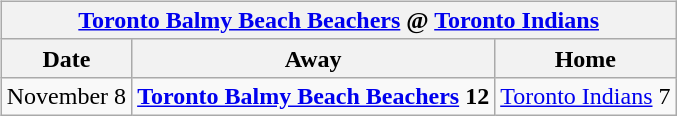<table cellspacing="10">
<tr>
<td valign="top"><br><table class="wikitable">
<tr>
<th colspan="4"><a href='#'>Toronto Balmy Beach Beachers</a> @ <a href='#'>Toronto Indians</a></th>
</tr>
<tr>
<th>Date</th>
<th>Away</th>
<th>Home</th>
</tr>
<tr>
<td>November 8</td>
<td><strong><a href='#'>Toronto Balmy Beach Beachers</a> 12</strong></td>
<td><a href='#'>Toronto Indians</a> 7</td>
</tr>
</table>
</td>
</tr>
</table>
